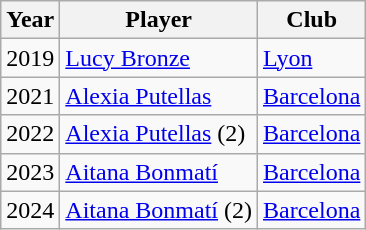<table class="wikitable">
<tr>
<th>Year</th>
<th>Player</th>
<th>Club</th>
</tr>
<tr>
<td>2019</td>
<td> <a href='#'>Lucy Bronze</a></td>
<td> <a href='#'>Lyon</a></td>
</tr>
<tr>
<td>2021</td>
<td> <a href='#'>Alexia Putellas</a></td>
<td> <a href='#'>Barcelona</a></td>
</tr>
<tr>
<td>2022</td>
<td> <a href='#'>Alexia Putellas</a> (2)</td>
<td> <a href='#'>Barcelona</a></td>
</tr>
<tr>
<td>2023</td>
<td> <a href='#'>Aitana Bonmatí</a></td>
<td> <a href='#'>Barcelona</a></td>
</tr>
<tr>
<td>2024</td>
<td> <a href='#'>Aitana Bonmatí</a> (2)</td>
<td> <a href='#'>Barcelona</a></td>
</tr>
</table>
